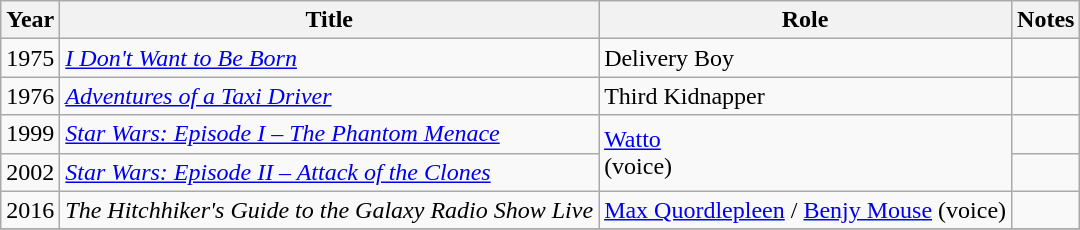<table class="wikitable">
<tr>
<th>Year</th>
<th>Title</th>
<th>Role</th>
<th>Notes</th>
</tr>
<tr>
<td>1975</td>
<td><em><a href='#'>I Don't Want to Be Born</a></em></td>
<td>Delivery Boy</td>
<td></td>
</tr>
<tr>
<td>1976</td>
<td><em><a href='#'>Adventures of a Taxi Driver</a></em></td>
<td>Third Kidnapper</td>
<td></td>
</tr>
<tr>
<td>1999</td>
<td><em><a href='#'>Star Wars: Episode I – The Phantom Menace</a></em></td>
<td rowspan="2"><a href='#'>Watto</a> <br>(voice)</td>
<td></td>
</tr>
<tr>
<td>2002</td>
<td><em><a href='#'>Star Wars: Episode II – Attack of the Clones</a></em></td>
<td></td>
</tr>
<tr>
<td>2016</td>
<td><em>The Hitchhiker's Guide to the Galaxy Radio Show Live</em></td>
<td><a href='#'>Max Quordlepleen</a> / <a href='#'>Benjy Mouse</a> (voice)</td>
<td></td>
</tr>
<tr>
</tr>
</table>
